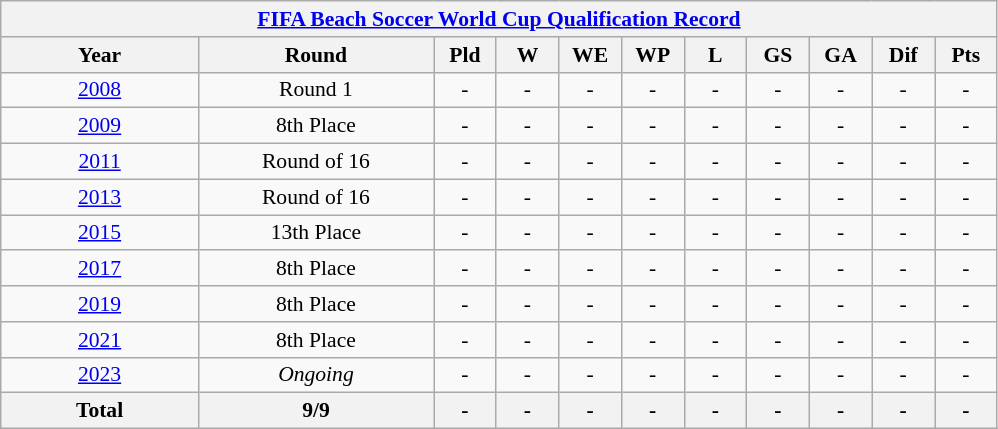<table class="wikitable" style="text-align: center;font-size:90%;">
<tr>
<th colspan=11><a href='#'>FIFA Beach Soccer World Cup Qualification Record</a></th>
</tr>
<tr>
<th width=125>Year</th>
<th width=150>Round</th>
<th width=35>Pld</th>
<th width=35>W</th>
<th width=35>WE</th>
<th width=35>WP</th>
<th width=35>L</th>
<th width=35>GS</th>
<th width=35>GA</th>
<th width=35>Dif</th>
<th width=35>Pts</th>
</tr>
<tr>
<td> <a href='#'>2008</a></td>
<td>Round 1</td>
<td>-</td>
<td>-</td>
<td>-</td>
<td>-</td>
<td>-</td>
<td>-</td>
<td>-</td>
<td>-</td>
<td>-</td>
</tr>
<tr>
<td> <a href='#'>2009</a></td>
<td>8th Place</td>
<td>-</td>
<td>-</td>
<td>-</td>
<td>-</td>
<td>-</td>
<td>-</td>
<td>-</td>
<td>-</td>
<td>-</td>
</tr>
<tr>
<td> <a href='#'>2011</a></td>
<td>Round of 16</td>
<td>-</td>
<td>-</td>
<td>-</td>
<td>-</td>
<td>-</td>
<td>-</td>
<td>-</td>
<td>-</td>
<td>-</td>
</tr>
<tr>
<td> <a href='#'>2013</a></td>
<td>Round of 16</td>
<td>-</td>
<td>-</td>
<td>-</td>
<td>-</td>
<td>-</td>
<td>-</td>
<td>-</td>
<td>-</td>
<td>-</td>
</tr>
<tr>
<td> <a href='#'>2015</a></td>
<td>13th Place</td>
<td>-</td>
<td>-</td>
<td>-</td>
<td>-</td>
<td>-</td>
<td>-</td>
<td>-</td>
<td>-</td>
<td>-</td>
</tr>
<tr>
<td> <a href='#'>2017</a></td>
<td>8th Place</td>
<td>-</td>
<td>-</td>
<td>-</td>
<td>-</td>
<td>-</td>
<td>-</td>
<td>-</td>
<td>-</td>
<td>-</td>
</tr>
<tr>
<td> <a href='#'>2019</a></td>
<td>8th Place</td>
<td>-</td>
<td>-</td>
<td>-</td>
<td>-</td>
<td>-</td>
<td>-</td>
<td>-</td>
<td>-</td>
<td>-</td>
</tr>
<tr>
<td> <a href='#'>2021</a></td>
<td>8th Place</td>
<td>-</td>
<td>-</td>
<td>-</td>
<td>-</td>
<td>-</td>
<td>-</td>
<td>-</td>
<td>-</td>
<td>-</td>
</tr>
<tr>
<td> <a href='#'>2023</a></td>
<td><em>Ongoing</em></td>
<td>-</td>
<td>-</td>
<td>-</td>
<td>-</td>
<td>-</td>
<td>-</td>
<td>-</td>
<td>-</td>
<td>-</td>
</tr>
<tr>
<th><strong>Total</strong></th>
<th>9/9</th>
<th>-</th>
<th>-</th>
<th>-</th>
<th>-</th>
<th>-</th>
<th>-</th>
<th>-</th>
<th>-</th>
<th>-</th>
</tr>
</table>
